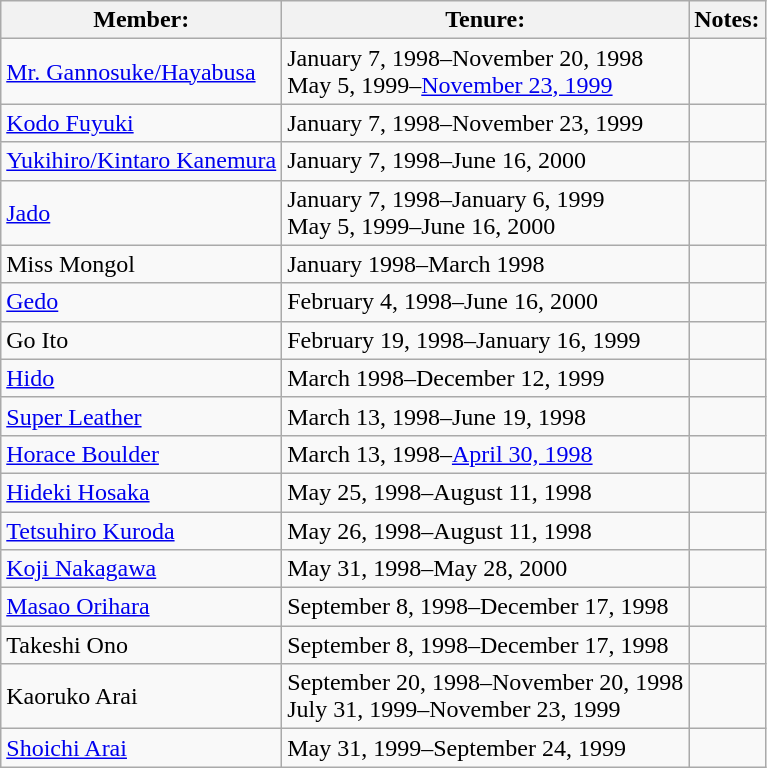<table class="wikitable">
<tr>
<th>Member:</th>
<th>Tenure:</th>
<th>Notes:</th>
</tr>
<tr>
<td><a href='#'>Mr. Gannosuke/Hayabusa</a></td>
<td>January 7, 1998–November 20, 1998<br>May 5, 1999–<a href='#'>November 23, 1999</a></td>
<td></td>
</tr>
<tr>
<td><a href='#'>Kodo Fuyuki</a></td>
<td>January 7, 1998–November 23, 1999</td>
<td></td>
</tr>
<tr>
<td><a href='#'>Yukihiro/Kintaro Kanemura</a></td>
<td>January 7, 1998–June 16, 2000</td>
<td></td>
</tr>
<tr>
<td><a href='#'>Jado</a></td>
<td>January 7, 1998–January 6, 1999<br>May 5, 1999–June 16, 2000</td>
<td></td>
</tr>
<tr>
<td>Miss Mongol</td>
<td>January 1998–March 1998</td>
<td></td>
</tr>
<tr>
<td><a href='#'>Gedo</a></td>
<td>February 4, 1998–June 16, 2000</td>
<td></td>
</tr>
<tr>
<td>Go Ito</td>
<td>February 19, 1998–January 16, 1999</td>
<td></td>
</tr>
<tr>
<td><a href='#'>Hido</a></td>
<td>March 1998–December 12, 1999</td>
<td></td>
</tr>
<tr>
<td><a href='#'>Super Leather</a></td>
<td>March 13, 1998–June 19, 1998</td>
<td></td>
</tr>
<tr>
<td><a href='#'>Horace Boulder</a></td>
<td>March 13, 1998–<a href='#'>April 30, 1998</a></td>
<td></td>
</tr>
<tr>
<td><a href='#'>Hideki Hosaka</a></td>
<td>May 25, 1998–August 11, 1998</td>
<td></td>
</tr>
<tr>
<td><a href='#'>Tetsuhiro Kuroda</a></td>
<td>May 26, 1998–August 11, 1998</td>
<td></td>
</tr>
<tr>
<td><a href='#'>Koji Nakagawa</a></td>
<td>May 31, 1998–May 28, 2000</td>
<td></td>
</tr>
<tr>
<td><a href='#'>Masao Orihara</a></td>
<td>September 8, 1998–December 17, 1998</td>
<td></td>
</tr>
<tr>
<td>Takeshi Ono</td>
<td>September 8, 1998–December 17, 1998</td>
<td></td>
</tr>
<tr>
<td>Kaoruko Arai</td>
<td>September 20, 1998–November 20, 1998<br>July 31, 1999–November 23, 1999</td>
<td></td>
</tr>
<tr>
<td><a href='#'>Shoichi Arai</a></td>
<td>May 31, 1999–September 24, 1999</td>
<td></td>
</tr>
</table>
